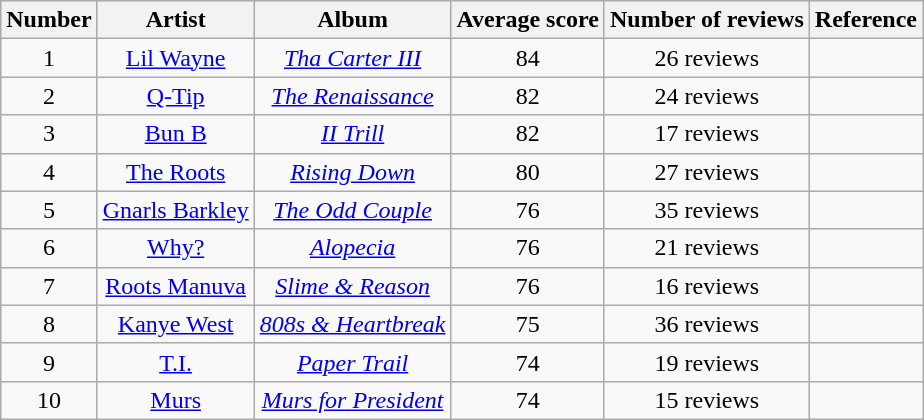<table class="wikitable" style="text-align:center;">
<tr>
<th scope="col">Number</th>
<th scope="col">Artist</th>
<th scope="col">Album</th>
<th scope="col">Average score</th>
<th scope="col">Number of reviews</th>
<th scope="col">Reference</th>
</tr>
<tr>
<td>1</td>
<td><a href='#'>Lil Wayne</a></td>
<td><em><a href='#'>Tha Carter III</a></em></td>
<td>84</td>
<td>26 reviews</td>
<td></td>
</tr>
<tr>
<td>2</td>
<td><a href='#'>Q-Tip</a></td>
<td><em><a href='#'>The Renaissance</a></em></td>
<td>82</td>
<td>24 reviews</td>
<td></td>
</tr>
<tr>
<td>3</td>
<td><a href='#'>Bun B</a></td>
<td><em><a href='#'>II Trill</a></em></td>
<td>82</td>
<td>17 reviews</td>
<td></td>
</tr>
<tr>
<td>4</td>
<td><a href='#'>The Roots</a></td>
<td><em><a href='#'>Rising Down</a></em></td>
<td>80</td>
<td>27 reviews</td>
<td></td>
</tr>
<tr>
<td>5</td>
<td><a href='#'>Gnarls Barkley</a></td>
<td><em><a href='#'>The Odd Couple</a></em></td>
<td>76</td>
<td>35 reviews</td>
<td></td>
</tr>
<tr>
<td>6</td>
<td><a href='#'>Why?</a></td>
<td><em><a href='#'>Alopecia</a></em></td>
<td>76</td>
<td>21 reviews</td>
<td></td>
</tr>
<tr>
<td>7</td>
<td><a href='#'>Roots Manuva</a></td>
<td><em><a href='#'>Slime & Reason</a></em></td>
<td>76</td>
<td>16 reviews</td>
<td></td>
</tr>
<tr>
<td>8</td>
<td><a href='#'>Kanye West</a></td>
<td><em><a href='#'>808s & Heartbreak</a></em></td>
<td>75</td>
<td>36 reviews</td>
<td></td>
</tr>
<tr>
<td>9</td>
<td><a href='#'>T.I.</a></td>
<td><em><a href='#'>Paper Trail</a></em></td>
<td>74</td>
<td>19 reviews</td>
<td></td>
</tr>
<tr>
<td>10</td>
<td><a href='#'>Murs</a></td>
<td><em><a href='#'>Murs for President</a></em></td>
<td>74</td>
<td>15 reviews</td>
<td></td>
</tr>
</table>
